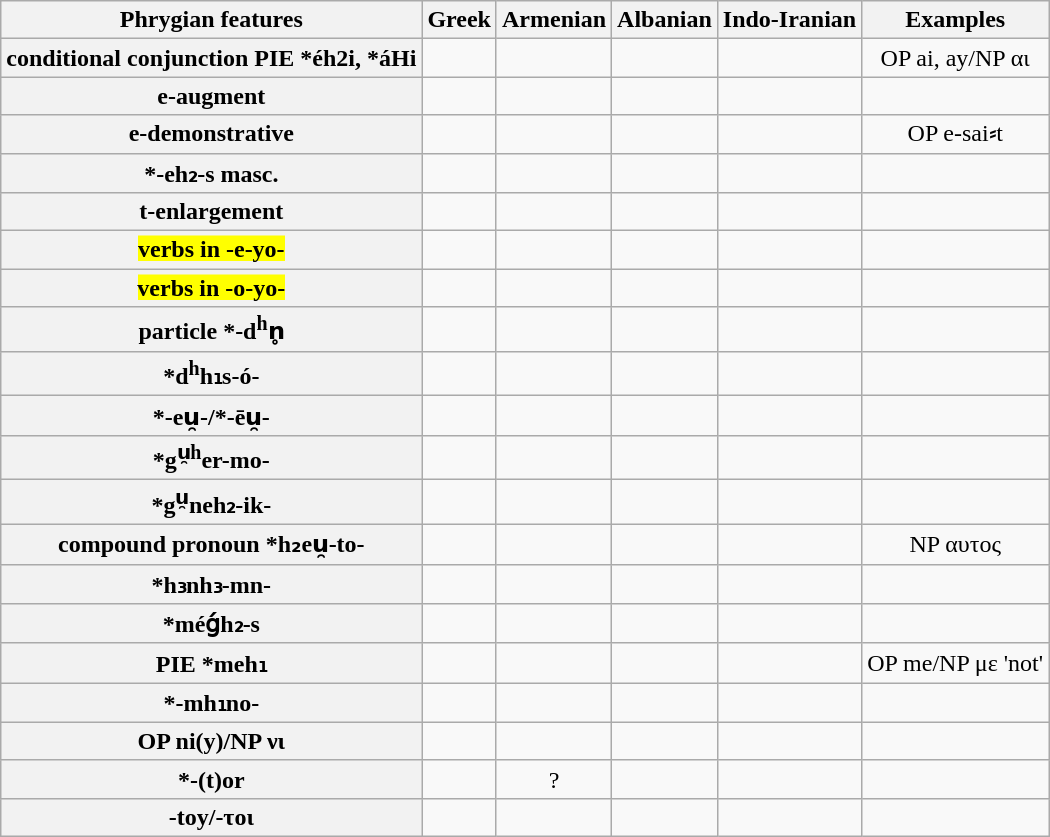<table class="wikitable" style="text-align: center">
<tr style="vertical-align: center;">
<th>Phrygian features</th>
<th>Greek</th>
<th>Armenian</th>
<th>Albanian</th>
<th>Indo-Iranian</th>
<th>Examples</th>
</tr>
<tr>
<th>conditional conjunction PIE *éh2i, *áHi</th>
<td></td>
<td></td>
<td></td>
<td></td>
<td>OP ai, ay/NP αι</td>
</tr>
<tr>
<th>e-augment</th>
<td></td>
<td></td>
<td></td>
<td></td>
<td></td>
</tr>
<tr>
<th>e-demonstrative</th>
<td></td>
<td></td>
<td></td>
<td></td>
<td>OP e-sai⸗t</td>
</tr>
<tr>
<th>*-eh₂-s masc.</th>
<td></td>
<td></td>
<td></td>
<td></td>
<td></td>
</tr>
<tr>
<th>t-enlargement</th>
<td></td>
<td></td>
<td></td>
<td></td>
<td></td>
</tr>
<tr>
<th><mark>verbs in -e-yo-</mark></th>
<td></td>
<td></td>
<td></td>
<td></td>
<td></td>
</tr>
<tr>
<th><mark>verbs in -o-yo-</mark></th>
<td></td>
<td></td>
<td></td>
<td></td>
<td></td>
</tr>
<tr>
<th>particle *-d<sup>h</sup>n̥</th>
<td></td>
<td></td>
<td></td>
<td></td>
<td></td>
</tr>
<tr>
<th>*d<sup>h</sup>h₁s-ó-</th>
<td></td>
<td></td>
<td></td>
<td></td>
<td></td>
</tr>
<tr>
<th>*-eu̯-/*-ēu̯-</th>
<td></td>
<td></td>
<td></td>
<td></td>
<td></td>
</tr>
<tr>
<th>*g<sup>u̯h</sup>er-mo-</th>
<td></td>
<td></td>
<td></td>
<td></td>
<td></td>
</tr>
<tr>
<th>*g<sup>u̯</sup>neh₂-ik-</th>
<td></td>
<td></td>
<td></td>
<td></td>
<td></td>
</tr>
<tr>
<th>compound pronoun *h₂eu̯-to-</th>
<td></td>
<td></td>
<td></td>
<td></td>
<td>NP αυτος</td>
</tr>
<tr>
<th>*h₃nh₃-mn-</th>
<td></td>
<td></td>
<td></td>
<td></td>
<td></td>
</tr>
<tr>
<th>*méǵh₂-s</th>
<td></td>
<td></td>
<td></td>
<td></td>
<td></td>
</tr>
<tr>
<th>PIE *meh₁</th>
<td></td>
<td></td>
<td></td>
<td></td>
<td>OP me/NP με 'not'</td>
</tr>
<tr>
<th>*-mh₁no-</th>
<td></td>
<td></td>
<td></td>
<td></td>
<td></td>
</tr>
<tr>
<th>OP ni(y)/NP νι</th>
<td></td>
<td></td>
<td></td>
<td></td>
<td></td>
</tr>
<tr>
<th>*-(t)or</th>
<td></td>
<td>?</td>
<td></td>
<td></td>
<td></td>
</tr>
<tr>
<th>-toy/-τοι</th>
<td></td>
<td></td>
<td></td>
<td></td>
<td></td>
</tr>
</table>
